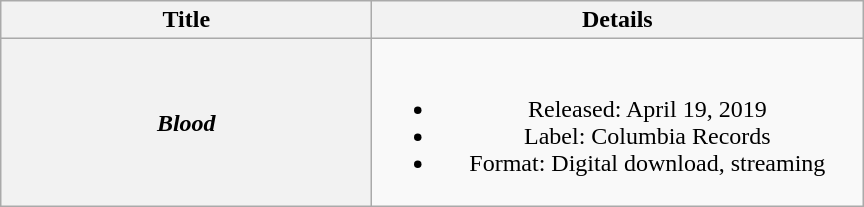<table class="wikitable plainrowheaders" style="text-align:center">
<tr>
<th scope="col" style="width:15em;">Title</th>
<th scope="col" style="width:20em;">Details</th>
</tr>
<tr>
<th scope="row"><em>Blood</em></th>
<td><br><ul><li>Released: April 19, 2019</li><li>Label: Columbia Records</li><li>Format: Digital download, streaming</li></ul></td>
</tr>
</table>
